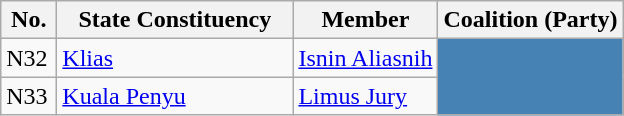<table class="wikitable sortable">
<tr>
<th width="30">No.</th>
<th width="150">State Constituency</th>
<th>Member</th>
<th>Coalition (Party)</th>
</tr>
<tr>
<td>N32</td>
<td><a href='#'>Klias</a></td>
<td><a href='#'>Isnin Aliasnih</a></td>
<td rowspan="2"  style="background-color: #4682B4;"></td>
</tr>
<tr>
<td>N33</td>
<td><a href='#'>Kuala Penyu</a></td>
<td><a href='#'>Limus Jury</a></td>
</tr>
</table>
